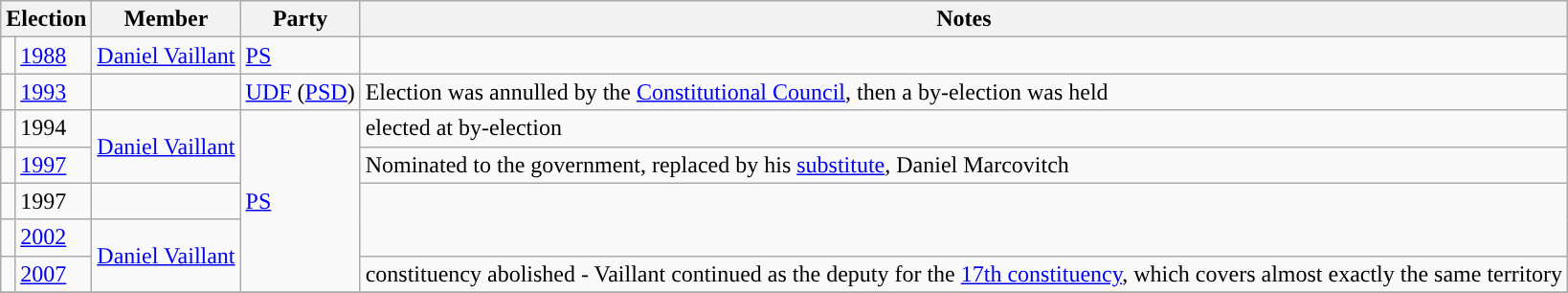<table class="wikitable">
<tr>
<th colspan="2">Election</th>
<th>Member</th>
<th>Party</th>
<th>Notes</th>
</tr>
<tr>
<td style="background-color: "></td>
<td><a href='#'>1988</a></td>
<td><a href='#'>Daniel Vaillant</a></td>
<td><a href='#'>PS</a></td>
</tr>
<tr>
<td style="background-color: "></td>
<td><a href='#'>1993</a></td>
<td></td>
<td><a href='#'>UDF</a> (<a href='#'>PSD</a>)</td>
<td>Election was annulled by the <a href='#'>Constitutional Council</a>, then a by-election was held</td>
</tr>
<tr>
<td style="background-color: "></td>
<td>1994</td>
<td rowspan=2><a href='#'>Daniel Vaillant</a></td>
<td rowspan=5><a href='#'>PS</a></td>
<td>elected at by-election</td>
</tr>
<tr>
<td style="background-color: "></td>
<td><a href='#'>1997</a></td>
<td>Nominated to the government, replaced by his <a href='#'>substitute</a>, Daniel Marcovitch</td>
</tr>
<tr>
<td style="background-color: "></td>
<td>1997</td>
<td></td>
</tr>
<tr>
<td style="background-color: "></td>
<td><a href='#'>2002</a></td>
<td rowspan=2><a href='#'>Daniel Vaillant</a></td>
</tr>
<tr>
<td style="background-color: "></td>
<td><a href='#'>2007</a></td>
<td>constituency abolished - Vaillant continued as the deputy for the <a href='#'>17th constituency</a>, which covers almost exactly the same territory</td>
</tr>
<tr>
</tr>
</table>
